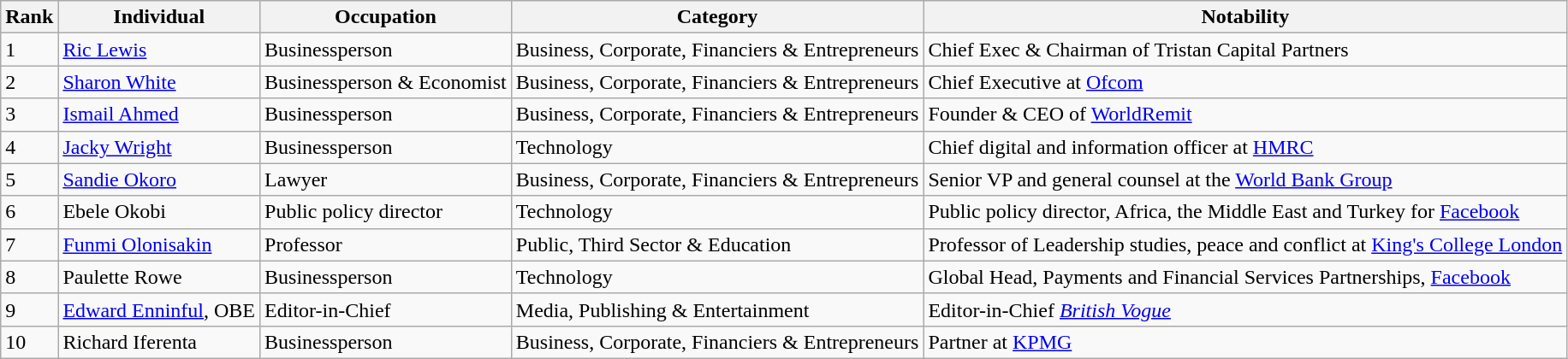<table class="wikitable sortable">
<tr>
<th>Rank</th>
<th>Individual</th>
<th>Occupation</th>
<th>Category</th>
<th>Notability</th>
</tr>
<tr>
<td>1</td>
<td><a href='#'>Ric Lewis</a></td>
<td>Businessperson</td>
<td>Business, Corporate, Financiers & Entrepreneurs</td>
<td>Chief Exec & Chairman of Tristan Capital Partners</td>
</tr>
<tr>
<td>2</td>
<td><a href='#'>Sharon White</a></td>
<td>Businessperson & Economist</td>
<td>Business, Corporate, Financiers & Entrepreneurs</td>
<td>Chief Executive at <a href='#'>Ofcom</a></td>
</tr>
<tr>
<td>3</td>
<td><a href='#'>Ismail Ahmed</a></td>
<td>Businessperson</td>
<td>Business, Corporate, Financiers & Entrepreneurs</td>
<td>Founder & CEO of <a href='#'>WorldRemit</a></td>
</tr>
<tr>
<td>4</td>
<td><a href='#'>Jacky Wright</a></td>
<td>Businessperson</td>
<td>Technology</td>
<td>Chief digital and information officer at <a href='#'>HMRC</a></td>
</tr>
<tr>
<td>5</td>
<td><a href='#'>Sandie Okoro</a></td>
<td>Lawyer</td>
<td>Business, Corporate, Financiers & Entrepreneurs</td>
<td>Senior VP and general counsel at the <a href='#'>World Bank Group</a></td>
</tr>
<tr>
<td>6</td>
<td>Ebele Okobi</td>
<td>Public policy director</td>
<td>Technology</td>
<td>Public policy director, Africa, the Middle East and Turkey for <a href='#'>Facebook</a></td>
</tr>
<tr>
<td>7</td>
<td><a href='#'>Funmi Olonisakin</a></td>
<td>Professor</td>
<td>Public, Third Sector & Education</td>
<td>Professor of Leadership studies, peace and conflict at <a href='#'>King's College London</a></td>
</tr>
<tr>
<td>8</td>
<td>Paulette Rowe</td>
<td>Businessperson</td>
<td>Technology</td>
<td>Global Head, Payments and Financial Services Partnerships, <a href='#'>Facebook</a></td>
</tr>
<tr>
<td>9</td>
<td><a href='#'>Edward Enninful</a>, OBE</td>
<td>Editor-in-Chief</td>
<td>Media, Publishing & Entertainment</td>
<td>Editor-in-Chief <em><a href='#'>British Vogue</a></em></td>
</tr>
<tr>
<td>10</td>
<td>Richard Iferenta</td>
<td>Businessperson</td>
<td>Business, Corporate, Financiers & Entrepreneurs</td>
<td>Partner at <a href='#'>KPMG</a></td>
</tr>
</table>
